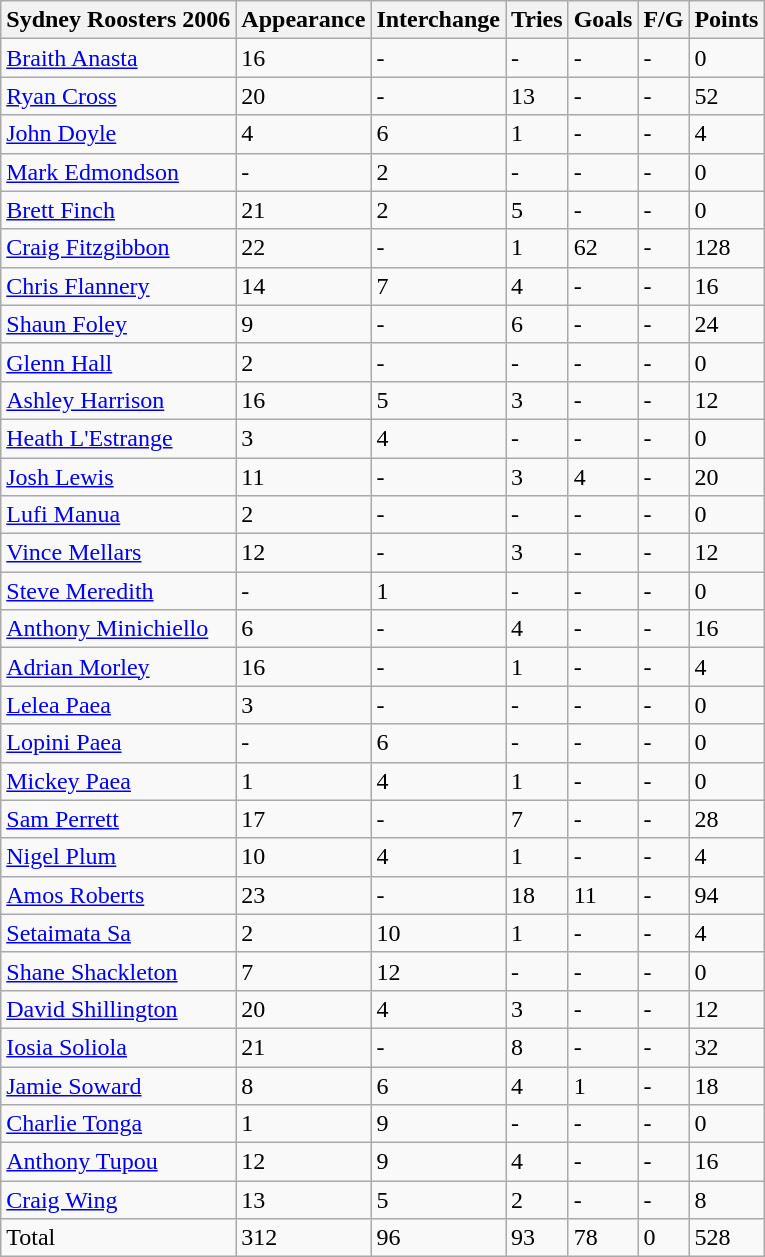<table class="wikitable">
<tr>
<th>Sydney Roosters 2006</th>
<th>Appearance</th>
<th>Interchange</th>
<th>Tries</th>
<th>Goals</th>
<th>F/G</th>
<th>Points</th>
</tr>
<tr>
<td><a href='#'>Braith Anasta</a></td>
<td>16</td>
<td>-</td>
<td>-</td>
<td>-</td>
<td>-</td>
<td>0</td>
</tr>
<tr>
<td><a href='#'>Ryan Cross</a></td>
<td>20</td>
<td>-</td>
<td>13</td>
<td>-</td>
<td>-</td>
<td>52</td>
</tr>
<tr>
<td><a href='#'>John Doyle</a></td>
<td>4</td>
<td>6</td>
<td>1</td>
<td>-</td>
<td>-</td>
<td>4</td>
</tr>
<tr>
<td><a href='#'>Mark Edmondson</a></td>
<td>-</td>
<td>2</td>
<td>-</td>
<td>-</td>
<td>-</td>
<td>0</td>
</tr>
<tr>
<td><a href='#'>Brett Finch</a></td>
<td>21</td>
<td>2</td>
<td>5</td>
<td>-</td>
<td>-</td>
<td>0</td>
</tr>
<tr>
<td><a href='#'>Craig Fitzgibbon</a></td>
<td>22</td>
<td>-</td>
<td>1</td>
<td>62</td>
<td>-</td>
<td>128</td>
</tr>
<tr>
<td><a href='#'>Chris Flannery</a></td>
<td>14</td>
<td>7</td>
<td>4</td>
<td>-</td>
<td>-</td>
<td>16</td>
</tr>
<tr>
<td><a href='#'>Shaun Foley</a></td>
<td>9</td>
<td>-</td>
<td>6</td>
<td>-</td>
<td>-</td>
<td>24</td>
</tr>
<tr>
<td><a href='#'>Glenn Hall</a></td>
<td>2</td>
<td>-</td>
<td>-</td>
<td>-</td>
<td>-</td>
<td>0</td>
</tr>
<tr>
<td><a href='#'>Ashley Harrison</a></td>
<td>16</td>
<td>5</td>
<td>3</td>
<td>-</td>
<td>-</td>
<td>12</td>
</tr>
<tr>
<td><a href='#'>Heath L'Estrange</a></td>
<td>3</td>
<td>4</td>
<td>-</td>
<td>-</td>
<td>-</td>
<td>0</td>
</tr>
<tr>
<td><a href='#'>Josh Lewis</a></td>
<td>11</td>
<td>-</td>
<td>3</td>
<td>4</td>
<td>-</td>
<td>20</td>
</tr>
<tr>
<td><a href='#'>Lufi Manua</a></td>
<td>2</td>
<td>-</td>
<td>-</td>
<td>-</td>
<td>-</td>
<td>0</td>
</tr>
<tr>
<td><a href='#'>Vince Mellars</a></td>
<td>12</td>
<td>-</td>
<td>3</td>
<td>-</td>
<td>-</td>
<td>12</td>
</tr>
<tr>
<td><a href='#'>Steve Meredith</a></td>
<td>-</td>
<td>1</td>
<td>-</td>
<td>-</td>
<td>-</td>
<td>0</td>
</tr>
<tr>
<td><a href='#'>Anthony Minichiello</a></td>
<td>6</td>
<td>-</td>
<td>4</td>
<td>-</td>
<td>-</td>
<td>16</td>
</tr>
<tr>
<td><a href='#'>Adrian Morley</a></td>
<td>16</td>
<td>-</td>
<td>1</td>
<td>-</td>
<td>-</td>
<td>4</td>
</tr>
<tr>
<td><a href='#'>Lelea Paea</a></td>
<td>3</td>
<td>-</td>
<td>-</td>
<td>-</td>
<td>-</td>
<td>0</td>
</tr>
<tr>
<td><a href='#'>Lopini Paea</a></td>
<td>-</td>
<td>6</td>
<td>-</td>
<td>-</td>
<td>-</td>
<td>0</td>
</tr>
<tr>
<td><a href='#'>Mickey Paea</a></td>
<td>1</td>
<td>4</td>
<td>1</td>
<td>-</td>
<td>-</td>
<td>0</td>
</tr>
<tr>
<td><a href='#'>Sam Perrett</a></td>
<td>17</td>
<td>-</td>
<td>7</td>
<td>-</td>
<td>-</td>
<td>28</td>
</tr>
<tr>
<td><a href='#'>Nigel Plum</a></td>
<td>10</td>
<td>4</td>
<td>1</td>
<td>-</td>
<td>-</td>
<td>4</td>
</tr>
<tr>
<td><a href='#'>Amos Roberts</a></td>
<td>23</td>
<td>-</td>
<td>18</td>
<td>11</td>
<td>-</td>
<td>94</td>
</tr>
<tr>
<td><a href='#'>Setaimata Sa</a></td>
<td>2</td>
<td>10</td>
<td>1</td>
<td>-</td>
<td>-</td>
<td>4</td>
</tr>
<tr>
<td><a href='#'>Shane Shackleton</a></td>
<td>7</td>
<td>12</td>
<td>-</td>
<td>-</td>
<td>-</td>
<td>0</td>
</tr>
<tr>
<td><a href='#'>David Shillington</a></td>
<td>20</td>
<td>4</td>
<td>3</td>
<td>-</td>
<td>-</td>
<td>12</td>
</tr>
<tr>
<td><a href='#'>Iosia Soliola</a></td>
<td>21</td>
<td>-</td>
<td>8</td>
<td>-</td>
<td>-</td>
<td>32</td>
</tr>
<tr>
<td><a href='#'>Jamie Soward</a></td>
<td>8</td>
<td>6</td>
<td>4</td>
<td>1</td>
<td>-</td>
<td>18</td>
</tr>
<tr>
<td><a href='#'>Charlie Tonga</a></td>
<td>1</td>
<td>9</td>
<td>-</td>
<td>-</td>
<td>-</td>
<td>0</td>
</tr>
<tr>
<td><a href='#'>Anthony Tupou</a></td>
<td>12</td>
<td>9</td>
<td>4</td>
<td>-</td>
<td>-</td>
<td>16</td>
</tr>
<tr>
<td><a href='#'>Craig Wing</a></td>
<td>13</td>
<td>5</td>
<td>2</td>
<td>-</td>
<td>-</td>
<td>8</td>
</tr>
<tr>
<td>Total</td>
<td>312</td>
<td>96</td>
<td>93</td>
<td>78</td>
<td>0</td>
<td>528</td>
</tr>
</table>
